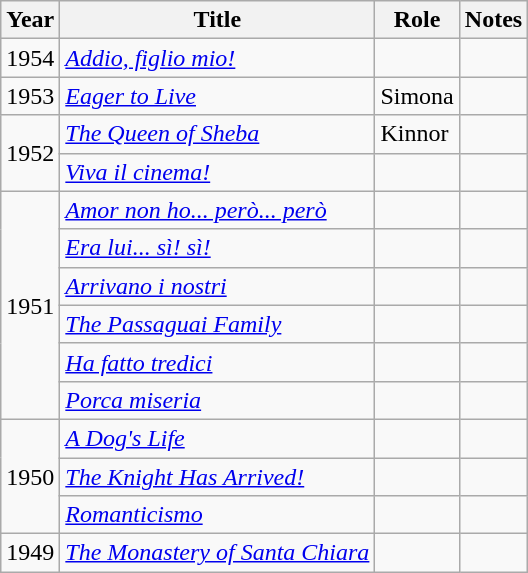<table class="wikitable sortable">
<tr>
<th>Year</th>
<th>Title</th>
<th>Role</th>
<th class="unsortable">Notes</th>
</tr>
<tr>
<td>1954</td>
<td><em><a href='#'>Addio, figlio mio!</a></em></td>
<td></td>
<td></td>
</tr>
<tr>
<td>1953</td>
<td><em><a href='#'>Eager to Live</a></em></td>
<td>Simona</td>
<td></td>
</tr>
<tr>
<td rowspan=2>1952</td>
<td><em><a href='#'>The Queen of Sheba</a></em></td>
<td>Kinnor</td>
<td></td>
</tr>
<tr>
<td><em><a href='#'>Viva il cinema!</a></em></td>
<td></td>
<td></td>
</tr>
<tr>
<td rowspan=6>1951</td>
<td><em><a href='#'>Amor non ho... però... però</a></em></td>
<td></td>
<td></td>
</tr>
<tr>
<td><em><a href='#'>Era lui... sì! sì!</a></em></td>
<td></td>
<td></td>
</tr>
<tr>
<td><em><a href='#'>Arrivano i nostri</a></em></td>
<td></td>
<td></td>
</tr>
<tr>
<td><em><a href='#'>The Passaguai Family</a></em></td>
<td></td>
<td></td>
</tr>
<tr>
<td><em><a href='#'>Ha fatto tredici</a></em></td>
<td></td>
<td></td>
</tr>
<tr>
<td><em><a href='#'>Porca miseria</a></em></td>
<td></td>
<td></td>
</tr>
<tr>
<td rowspan=3>1950</td>
<td><em><a href='#'>A Dog's Life</a></em></td>
<td></td>
<td></td>
</tr>
<tr>
<td><em><a href='#'>The Knight Has Arrived!</a></em></td>
<td></td>
<td></td>
</tr>
<tr>
<td><em><a href='#'>Romanticismo</a></em></td>
<td></td>
<td></td>
</tr>
<tr>
<td>1949</td>
<td><em><a href='#'>The Monastery of Santa Chiara</a></em></td>
<td></td>
<td></td>
</tr>
</table>
